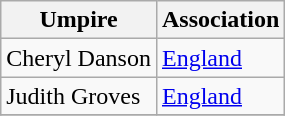<table class="wikitable collapsible">
<tr>
<th>Umpire</th>
<th>Association</th>
</tr>
<tr>
<td>Cheryl Danson</td>
<td><a href='#'>England</a></td>
</tr>
<tr>
<td>Judith Groves</td>
<td><a href='#'>England</a></td>
</tr>
<tr>
</tr>
</table>
